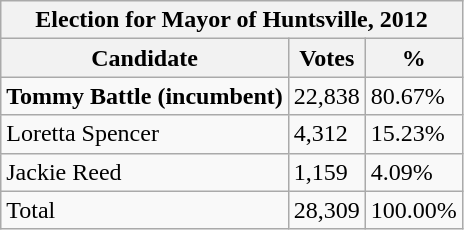<table class="wikitable">
<tr>
<th colspan="3">Election for Mayor of Huntsville, 2012</th>
</tr>
<tr>
<th>Candidate</th>
<th>Votes</th>
<th>%</th>
</tr>
<tr>
<td><strong>Tommy Battle (incumbent)</strong></td>
<td>22,838</td>
<td>80.67%</td>
</tr>
<tr>
<td>Loretta Spencer</td>
<td>4,312</td>
<td>15.23%</td>
</tr>
<tr>
<td>Jackie Reed</td>
<td>1,159</td>
<td>4.09%</td>
</tr>
<tr>
<td>Total</td>
<td>28,309</td>
<td>100.00%</td>
</tr>
</table>
